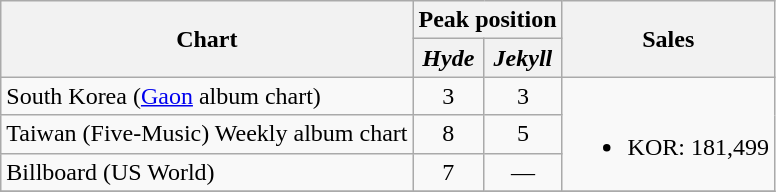<table class="wikitable plainrowheaders">
<tr>
<th scope="col" rowspan=2>Chart</th>
<th scope="col" colspan=2>Peak position</th>
<th scope="col" rowspan=2>Sales</th>
</tr>
<tr>
<th scope="col"><em>Hyde</em></th>
<th scope="col"><em>Jekyll</em></th>
</tr>
<tr>
<td>South Korea (<a href='#'>Gaon</a> album chart)</td>
<td align="center">3</td>
<td align="center">3</td>
<td rowspan="3"><br><ul><li>KOR: 181,499</li></ul></td>
</tr>
<tr>
<td>Taiwan (Five-Music) Weekly album chart</td>
<td align="center">8</td>
<td align="center">5</td>
</tr>
<tr>
<td>Billboard (US World)</td>
<td align="center">7</td>
<td align="center">—</td>
</tr>
<tr>
</tr>
</table>
